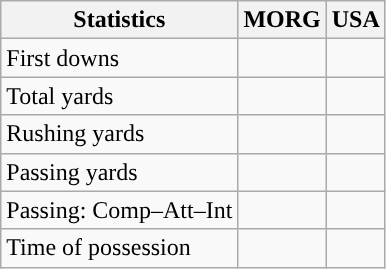<table class="wikitable" style="float: left;">
<tr>
<th>Statistics</th>
<th>MORG</th>
<th>USA</th>
</tr>
<tr>
<td>First downs</td>
<td></td>
<td></td>
</tr>
<tr>
<td>Total yards</td>
<td></td>
<td></td>
</tr>
<tr>
<td>Rushing yards</td>
<td></td>
<td></td>
</tr>
<tr>
<td>Passing yards</td>
<td></td>
<td></td>
</tr>
<tr>
<td>Passing: Comp–Att–Int</td>
<td></td>
<td></td>
</tr>
<tr>
<td>Time of possession</td>
<td></td>
<td></td>
</tr>
</table>
